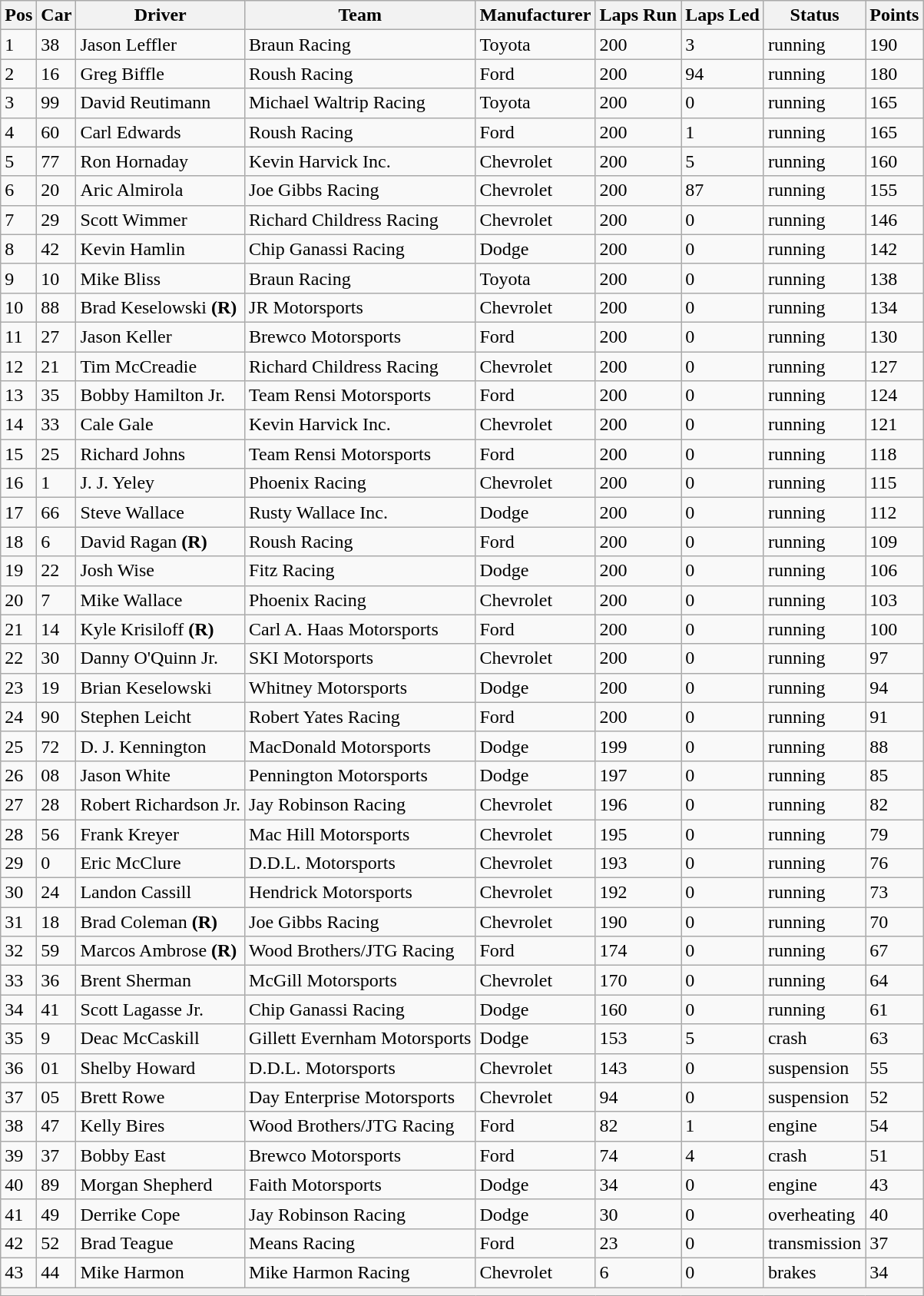<table class="sortable wikitable" border="1">
<tr>
<th>Pos</th>
<th>Car</th>
<th>Driver</th>
<th>Team</th>
<th>Manufacturer</th>
<th>Laps Run</th>
<th>Laps Led</th>
<th>Status</th>
<th>Points</th>
</tr>
<tr>
<td>1</td>
<td>38</td>
<td>Jason Leffler</td>
<td>Braun Racing</td>
<td>Toyota</td>
<td>200</td>
<td>3</td>
<td>running</td>
<td>190</td>
</tr>
<tr>
<td>2</td>
<td>16</td>
<td>Greg Biffle</td>
<td>Roush Racing</td>
<td>Ford</td>
<td>200</td>
<td>94</td>
<td>running</td>
<td>180</td>
</tr>
<tr>
<td>3</td>
<td>99</td>
<td>David Reutimann</td>
<td>Michael Waltrip Racing</td>
<td>Toyota</td>
<td>200</td>
<td>0</td>
<td>running</td>
<td>165</td>
</tr>
<tr>
<td>4</td>
<td>60</td>
<td>Carl Edwards</td>
<td>Roush Racing</td>
<td>Ford</td>
<td>200</td>
<td>1</td>
<td>running</td>
<td>165</td>
</tr>
<tr>
<td>5</td>
<td>77</td>
<td>Ron Hornaday</td>
<td>Kevin Harvick Inc.</td>
<td>Chevrolet</td>
<td>200</td>
<td>5</td>
<td>running</td>
<td>160</td>
</tr>
<tr>
<td>6</td>
<td>20</td>
<td>Aric Almirola</td>
<td>Joe Gibbs Racing</td>
<td>Chevrolet</td>
<td>200</td>
<td>87</td>
<td>running</td>
<td>155</td>
</tr>
<tr>
<td>7</td>
<td>29</td>
<td>Scott Wimmer</td>
<td>Richard Childress Racing</td>
<td>Chevrolet</td>
<td>200</td>
<td>0</td>
<td>running</td>
<td>146</td>
</tr>
<tr>
<td>8</td>
<td>42</td>
<td>Kevin Hamlin</td>
<td>Chip Ganassi Racing</td>
<td>Dodge</td>
<td>200</td>
<td>0</td>
<td>running</td>
<td>142</td>
</tr>
<tr>
<td>9</td>
<td>10</td>
<td>Mike Bliss</td>
<td>Braun Racing</td>
<td>Toyota</td>
<td>200</td>
<td>0</td>
<td>running</td>
<td>138</td>
</tr>
<tr>
<td>10</td>
<td>88</td>
<td>Brad Keselowski <strong>(R)</strong></td>
<td>JR Motorsports</td>
<td>Chevrolet</td>
<td>200</td>
<td>0</td>
<td>running</td>
<td>134</td>
</tr>
<tr>
<td>11</td>
<td>27</td>
<td>Jason Keller</td>
<td>Brewco Motorsports</td>
<td>Ford</td>
<td>200</td>
<td>0</td>
<td>running</td>
<td>130</td>
</tr>
<tr>
<td>12</td>
<td>21</td>
<td>Tim McCreadie</td>
<td>Richard Childress Racing</td>
<td>Chevrolet</td>
<td>200</td>
<td>0</td>
<td>running</td>
<td>127</td>
</tr>
<tr>
<td>13</td>
<td>35</td>
<td>Bobby Hamilton Jr.</td>
<td>Team Rensi Motorsports</td>
<td>Ford</td>
<td>200</td>
<td>0</td>
<td>running</td>
<td>124</td>
</tr>
<tr>
<td>14</td>
<td>33</td>
<td>Cale Gale</td>
<td>Kevin Harvick Inc.</td>
<td>Chevrolet</td>
<td>200</td>
<td>0</td>
<td>running</td>
<td>121</td>
</tr>
<tr>
<td>15</td>
<td>25</td>
<td>Richard Johns</td>
<td>Team Rensi Motorsports</td>
<td>Ford</td>
<td>200</td>
<td>0</td>
<td>running</td>
<td>118</td>
</tr>
<tr>
<td>16</td>
<td>1</td>
<td>J. J. Yeley</td>
<td>Phoenix Racing</td>
<td>Chevrolet</td>
<td>200</td>
<td>0</td>
<td>running</td>
<td>115</td>
</tr>
<tr>
<td>17</td>
<td>66</td>
<td>Steve Wallace</td>
<td>Rusty Wallace Inc.</td>
<td>Dodge</td>
<td>200</td>
<td>0</td>
<td>running</td>
<td>112</td>
</tr>
<tr>
<td>18</td>
<td>6</td>
<td>David Ragan <strong>(R)</strong></td>
<td>Roush Racing</td>
<td>Ford</td>
<td>200</td>
<td>0</td>
<td>running</td>
<td>109</td>
</tr>
<tr>
<td>19</td>
<td>22</td>
<td>Josh Wise</td>
<td>Fitz Racing</td>
<td>Dodge</td>
<td>200</td>
<td>0</td>
<td>running</td>
<td>106</td>
</tr>
<tr>
<td>20</td>
<td>7</td>
<td>Mike Wallace</td>
<td>Phoenix Racing</td>
<td>Chevrolet</td>
<td>200</td>
<td>0</td>
<td>running</td>
<td>103</td>
</tr>
<tr>
<td>21</td>
<td>14</td>
<td>Kyle Krisiloff <strong>(R)</strong></td>
<td>Carl A. Haas Motorsports</td>
<td>Ford</td>
<td>200</td>
<td>0</td>
<td>running</td>
<td>100</td>
</tr>
<tr>
<td>22</td>
<td>30</td>
<td>Danny O'Quinn Jr.</td>
<td>SKI Motorsports</td>
<td>Chevrolet</td>
<td>200</td>
<td>0</td>
<td>running</td>
<td>97</td>
</tr>
<tr>
<td>23</td>
<td>19</td>
<td>Brian Keselowski</td>
<td>Whitney Motorsports</td>
<td>Dodge</td>
<td>200</td>
<td>0</td>
<td>running</td>
<td>94</td>
</tr>
<tr>
<td>24</td>
<td>90</td>
<td>Stephen Leicht</td>
<td>Robert Yates Racing</td>
<td>Ford</td>
<td>200</td>
<td>0</td>
<td>running</td>
<td>91</td>
</tr>
<tr>
<td>25</td>
<td>72</td>
<td>D. J. Kennington</td>
<td>MacDonald Motorsports</td>
<td>Dodge</td>
<td>199</td>
<td>0</td>
<td>running</td>
<td>88</td>
</tr>
<tr>
<td>26</td>
<td>08</td>
<td>Jason White</td>
<td>Pennington Motorsports</td>
<td>Dodge</td>
<td>197</td>
<td>0</td>
<td>running</td>
<td>85</td>
</tr>
<tr>
<td>27</td>
<td>28</td>
<td>Robert Richardson Jr.</td>
<td>Jay Robinson Racing</td>
<td>Chevrolet</td>
<td>196</td>
<td>0</td>
<td>running</td>
<td>82</td>
</tr>
<tr>
<td>28</td>
<td>56</td>
<td>Frank Kreyer</td>
<td>Mac Hill Motorsports</td>
<td>Chevrolet</td>
<td>195</td>
<td>0</td>
<td>running</td>
<td>79</td>
</tr>
<tr>
<td>29</td>
<td>0</td>
<td>Eric McClure</td>
<td>D.D.L. Motorsports</td>
<td>Chevrolet</td>
<td>193</td>
<td>0</td>
<td>running</td>
<td>76</td>
</tr>
<tr>
<td>30</td>
<td>24</td>
<td>Landon Cassill</td>
<td>Hendrick Motorsports</td>
<td>Chevrolet</td>
<td>192</td>
<td>0</td>
<td>running</td>
<td>73</td>
</tr>
<tr>
<td>31</td>
<td>18</td>
<td>Brad Coleman <strong>(R)</strong></td>
<td>Joe Gibbs Racing</td>
<td>Chevrolet</td>
<td>190</td>
<td>0</td>
<td>running</td>
<td>70</td>
</tr>
<tr>
<td>32</td>
<td>59</td>
<td>Marcos Ambrose <strong>(R)</strong></td>
<td>Wood Brothers/JTG Racing</td>
<td>Ford</td>
<td>174</td>
<td>0</td>
<td>running</td>
<td>67</td>
</tr>
<tr>
<td>33</td>
<td>36</td>
<td>Brent Sherman</td>
<td>McGill Motorsports</td>
<td>Chevrolet</td>
<td>170</td>
<td>0</td>
<td>running</td>
<td>64</td>
</tr>
<tr>
<td>34</td>
<td>41</td>
<td>Scott Lagasse Jr.</td>
<td>Chip Ganassi Racing</td>
<td>Dodge</td>
<td>160</td>
<td>0</td>
<td>running</td>
<td>61</td>
</tr>
<tr>
<td>35</td>
<td>9</td>
<td>Deac McCaskill</td>
<td>Gillett Evernham Motorsports</td>
<td>Dodge</td>
<td>153</td>
<td>5</td>
<td>crash</td>
<td>63</td>
</tr>
<tr>
<td>36</td>
<td>01</td>
<td>Shelby Howard</td>
<td>D.D.L. Motorsports</td>
<td>Chevrolet</td>
<td>143</td>
<td>0</td>
<td>suspension</td>
<td>55</td>
</tr>
<tr>
<td>37</td>
<td>05</td>
<td>Brett Rowe</td>
<td>Day Enterprise Motorsports</td>
<td>Chevrolet</td>
<td>94</td>
<td>0</td>
<td>suspension</td>
<td>52</td>
</tr>
<tr>
<td>38</td>
<td>47</td>
<td>Kelly Bires</td>
<td>Wood Brothers/JTG Racing</td>
<td>Ford</td>
<td>82</td>
<td>1</td>
<td>engine</td>
<td>54</td>
</tr>
<tr>
<td>39</td>
<td>37</td>
<td>Bobby East</td>
<td>Brewco Motorsports</td>
<td>Ford</td>
<td>74</td>
<td>4</td>
<td>crash</td>
<td>51</td>
</tr>
<tr>
<td>40</td>
<td>89</td>
<td>Morgan Shepherd</td>
<td>Faith Motorsports</td>
<td>Dodge</td>
<td>34</td>
<td>0</td>
<td>engine</td>
<td>43</td>
</tr>
<tr>
<td>41</td>
<td>49</td>
<td>Derrike Cope</td>
<td>Jay Robinson Racing</td>
<td>Dodge</td>
<td>30</td>
<td>0</td>
<td>overheating</td>
<td>40</td>
</tr>
<tr>
<td>42</td>
<td>52</td>
<td>Brad Teague</td>
<td>Means Racing</td>
<td>Ford</td>
<td>23</td>
<td>0</td>
<td>transmission</td>
<td>37</td>
</tr>
<tr>
<td>43</td>
<td>44</td>
<td>Mike Harmon</td>
<td>Mike Harmon Racing</td>
<td>Chevrolet</td>
<td>6</td>
<td>0</td>
<td>brakes</td>
<td>34</td>
</tr>
<tr>
<th colspan="9"></th>
</tr>
</table>
